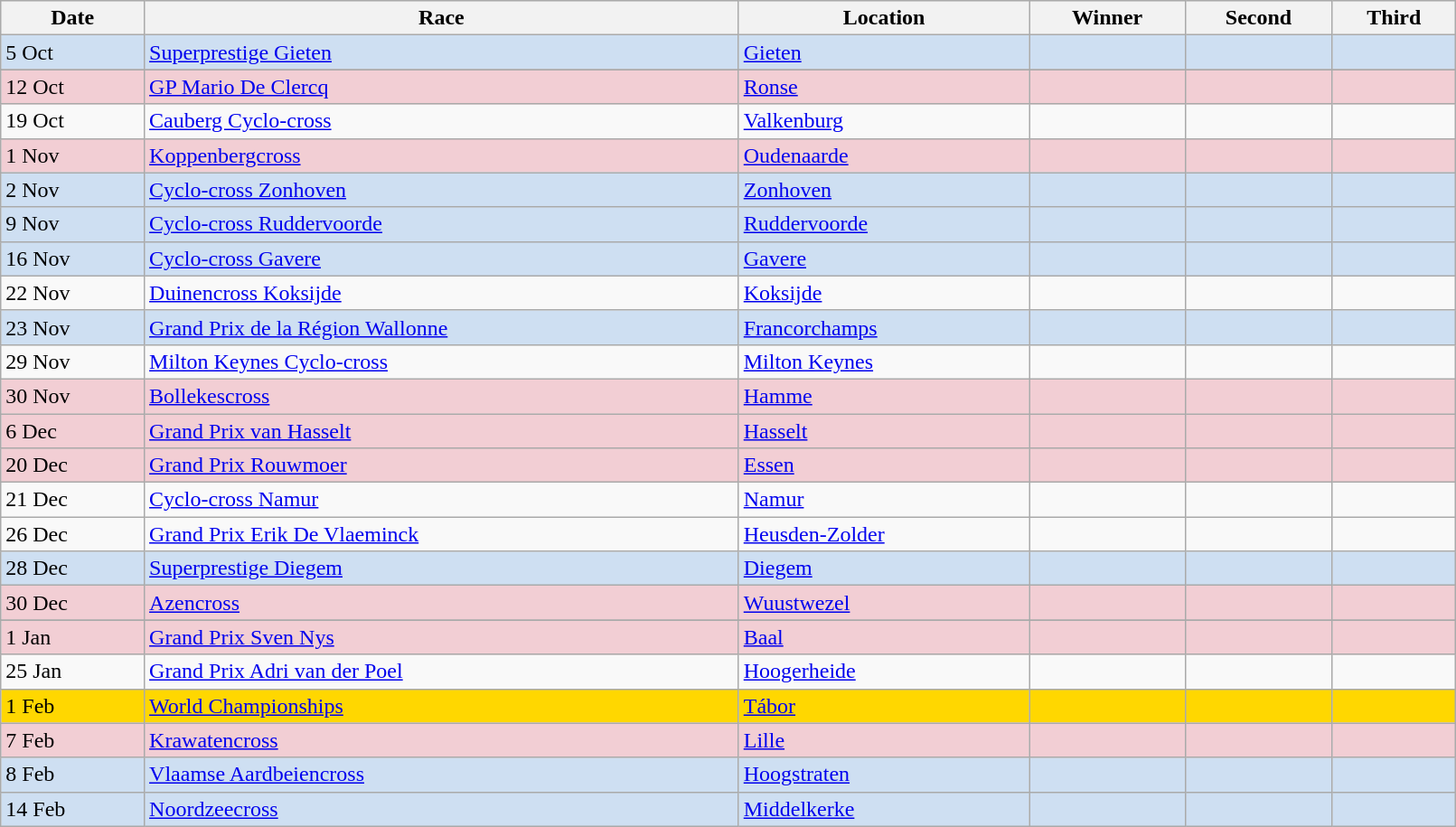<table class="wikitable" width=85%>
<tr bgcolor="#efefef">
<th>Date</th>
<th>Race</th>
<th>Location</th>
<th>Winner</th>
<th>Second</th>
<th>Third</th>
</tr>
<tr style= "background:#CEDFF2;">
<td>5 Oct</td>
<td> <a href='#'>Superprestige Gieten</a></td>
<td><a href='#'>Gieten</a></td>
<td></td>
<td></td>
<td></td>
</tr>
<tr>
</tr>
<tr style= "background:#F2CED4;">
<td>12 Oct</td>
<td> <a href='#'>GP Mario De Clercq</a></td>
<td><a href='#'>Ronse</a></td>
<td></td>
<td></td>
<td></td>
</tr>
<tr>
<td>19 Oct</td>
<td> <a href='#'>Cauberg Cyclo-cross</a></td>
<td><a href='#'>Valkenburg</a></td>
<td></td>
<td></td>
<td></td>
</tr>
<tr style= "background:#F2CED4;">
<td>1 Nov</td>
<td> <a href='#'>Koppenbergcross</a></td>
<td><a href='#'>Oudenaarde</a></td>
<td></td>
<td></td>
<td></td>
</tr>
<tr style= "background:#CEDFF2;">
<td>2 Nov</td>
<td> <a href='#'>Cyclo-cross Zonhoven</a></td>
<td><a href='#'>Zonhoven</a></td>
<td></td>
<td></td>
<td></td>
</tr>
<tr style= "background:#CEDFF2;">
<td>9 Nov</td>
<td> <a href='#'>Cyclo-cross Ruddervoorde</a></td>
<td><a href='#'>Ruddervoorde</a></td>
<td></td>
<td></td>
<td></td>
</tr>
<tr style= "background:#CEDFF2;">
<td>16 Nov</td>
<td> <a href='#'>Cyclo-cross Gavere</a></td>
<td><a href='#'>Gavere</a></td>
<td></td>
<td></td>
<td></td>
</tr>
<tr>
<td>22 Nov</td>
<td> <a href='#'>Duinencross Koksijde</a></td>
<td><a href='#'>Koksijde</a></td>
<td></td>
<td></td>
<td></td>
</tr>
<tr style= "background:#CEDFF2;">
<td>23 Nov</td>
<td> <a href='#'>Grand Prix de la Région Wallonne</a></td>
<td><a href='#'>Francorchamps</a></td>
<td></td>
<td></td>
<td></td>
</tr>
<tr>
<td>29 Nov</td>
<td> <a href='#'>Milton Keynes Cyclo-cross</a></td>
<td><a href='#'>Milton Keynes</a></td>
<td></td>
<td></td>
<td></td>
</tr>
<tr style= "background:#F2CED4;">
<td>30 Nov</td>
<td> <a href='#'>Bollekescross</a></td>
<td><a href='#'>Hamme</a></td>
<td></td>
<td></td>
<td></td>
</tr>
<tr style= "background:#F2CED4;">
<td>6 Dec</td>
<td> <a href='#'>Grand Prix van Hasselt</a></td>
<td><a href='#'>Hasselt</a></td>
<td></td>
<td></td>
<td></td>
</tr>
<tr style= "background:#F2CED4;">
<td>20 Dec</td>
<td> <a href='#'>Grand Prix Rouwmoer</a></td>
<td><a href='#'>Essen</a></td>
<td></td>
<td></td>
<td></td>
</tr>
<tr>
<td>21 Dec</td>
<td> <a href='#'>Cyclo-cross Namur</a></td>
<td><a href='#'>Namur</a></td>
<td></td>
<td></td>
<td></td>
</tr>
<tr>
<td>26 Dec</td>
<td> <a href='#'>Grand Prix Erik De Vlaeminck</a></td>
<td><a href='#'>Heusden-Zolder</a></td>
<td></td>
<td></td>
<td></td>
</tr>
<tr style= "background:#CEDFF2;">
<td>28 Dec</td>
<td> <a href='#'>Superprestige Diegem</a></td>
<td><a href='#'>Diegem</a></td>
<td></td>
<td></td>
<td></td>
</tr>
<tr style= "background:#F2CED4;">
<td>30 Dec</td>
<td> <a href='#'>Azencross</a></td>
<td><a href='#'>Wuustwezel</a></td>
<td></td>
<td></td>
<td></td>
</tr>
<tr>
</tr>
<tr style= "background:#F2CED4;">
<td>1 Jan</td>
<td> <a href='#'>Grand Prix Sven Nys</a></td>
<td><a href='#'>Baal</a></td>
<td></td>
<td></td>
<td></td>
</tr>
<tr>
<td>25 Jan</td>
<td> <a href='#'>Grand Prix Adri van der Poel</a></td>
<td><a href='#'>Hoogerheide</a></td>
<td></td>
<td></td>
<td></td>
</tr>
<tr style="background: #FFD700;">
<td>1 Feb</td>
<td> <a href='#'>World Championships</a></td>
<td><a href='#'>Tábor</a></td>
<td></td>
<td></td>
<td></td>
</tr>
<tr style= "background:#F2CED4;">
<td>7 Feb</td>
<td> <a href='#'>Krawatencross</a></td>
<td><a href='#'>Lille</a></td>
<td></td>
<td></td>
<td></td>
</tr>
<tr style= "background:#CEDFF2;">
<td>8 Feb</td>
<td> <a href='#'>Vlaamse Aardbeiencross</a></td>
<td><a href='#'>Hoogstraten</a></td>
<td></td>
<td></td>
<td></td>
</tr>
<tr style= "background:#CEDFF2;">
<td>14 Feb</td>
<td> <a href='#'>Noordzeecross</a></td>
<td><a href='#'>Middelkerke</a></td>
<td></td>
<td></td>
<td></td>
</tr>
</table>
